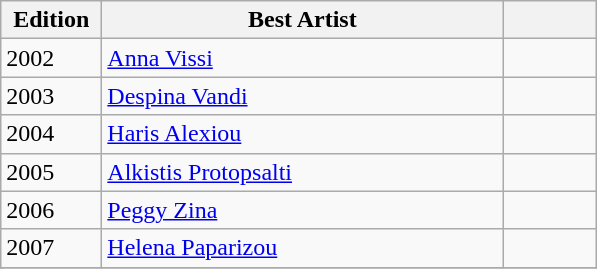<table class="wikitable" style="margin-right: 0;">
<tr text-align:center;">
<th style="width:60px;">Edition</th>
<th style="width:260px;">Best Artist</th>
<th style="width:55px;"></th>
</tr>
<tr>
<td>2002</td>
<td><a href='#'>Anna Vissi</a></td>
<td></td>
</tr>
<tr>
<td>2003</td>
<td><a href='#'>Despina Vandi</a></td>
</tr>
<tr>
<td>2004</td>
<td><a href='#'>Haris Alexiou</a></td>
<td></td>
</tr>
<tr>
<td>2005</td>
<td><a href='#'>Alkistis Protopsalti</a></td>
<td></td>
</tr>
<tr>
<td>2006</td>
<td><a href='#'>Peggy Zina</a></td>
<td></td>
</tr>
<tr>
<td>2007</td>
<td><a href='#'>Helena Paparizou</a></td>
<td></td>
</tr>
<tr>
</tr>
</table>
